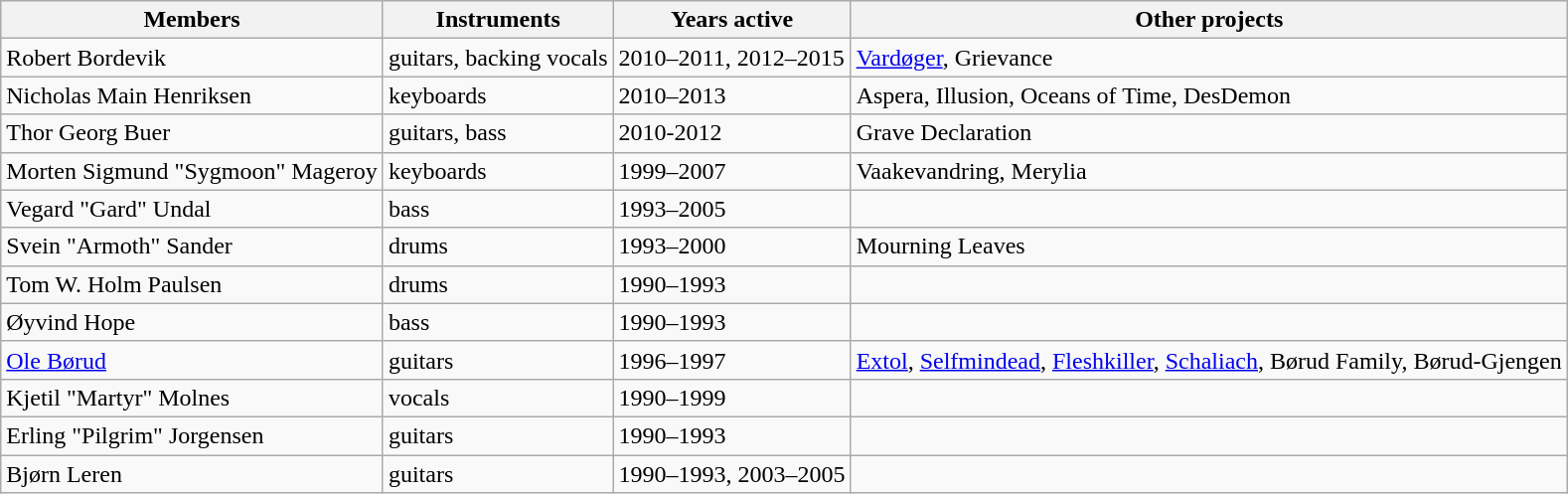<table class="wikitable">
<tr>
<th>Members</th>
<th>Instruments</th>
<th>Years active</th>
<th>Other projects</th>
</tr>
<tr>
<td>Robert Bordevik</td>
<td>guitars, backing vocals</td>
<td>2010–2011, 2012–2015</td>
<td><a href='#'>Vardøger</a>, Grievance</td>
</tr>
<tr>
<td>Nicholas Main Henriksen</td>
<td>keyboards</td>
<td>2010–2013</td>
<td>Aspera, Illusion, Oceans of Time, DesDemon</td>
</tr>
<tr>
<td>Thor Georg Buer</td>
<td>guitars, bass</td>
<td>2010-2012</td>
<td>Grave Declaration</td>
</tr>
<tr>
<td>Morten Sigmund "Sygmoon" Mageroy</td>
<td>keyboards</td>
<td>1999–2007</td>
<td>Vaakevandring, Merylia</td>
</tr>
<tr>
<td>Vegard "Gard" Undal</td>
<td>bass</td>
<td>1993–2005</td>
<td></td>
</tr>
<tr>
<td>Svein "Armoth" Sander</td>
<td>drums</td>
<td>1993–2000</td>
<td>Mourning Leaves</td>
</tr>
<tr>
<td>Tom W. Holm Paulsen</td>
<td>drums</td>
<td>1990–1993</td>
<td></td>
</tr>
<tr>
<td>Øyvind Hope</td>
<td>bass</td>
<td>1990–1993</td>
<td></td>
</tr>
<tr>
<td><a href='#'>Ole Børud</a></td>
<td>guitars</td>
<td>1996–1997</td>
<td><a href='#'>Extol</a>, <a href='#'>Selfmindead</a>, <a href='#'>Fleshkiller</a>, <a href='#'>Schaliach</a>, Børud Family, Børud-Gjengen</td>
</tr>
<tr>
<td>Kjetil "Martyr" Molnes</td>
<td>vocals</td>
<td>1990–1999</td>
<td></td>
</tr>
<tr>
<td>Erling "Pilgrim" Jorgensen</td>
<td>guitars</td>
<td>1990–1993</td>
<td></td>
</tr>
<tr>
<td>Bjørn Leren</td>
<td>guitars</td>
<td>1990–1993, 2003–2005</td>
<td></td>
</tr>
</table>
